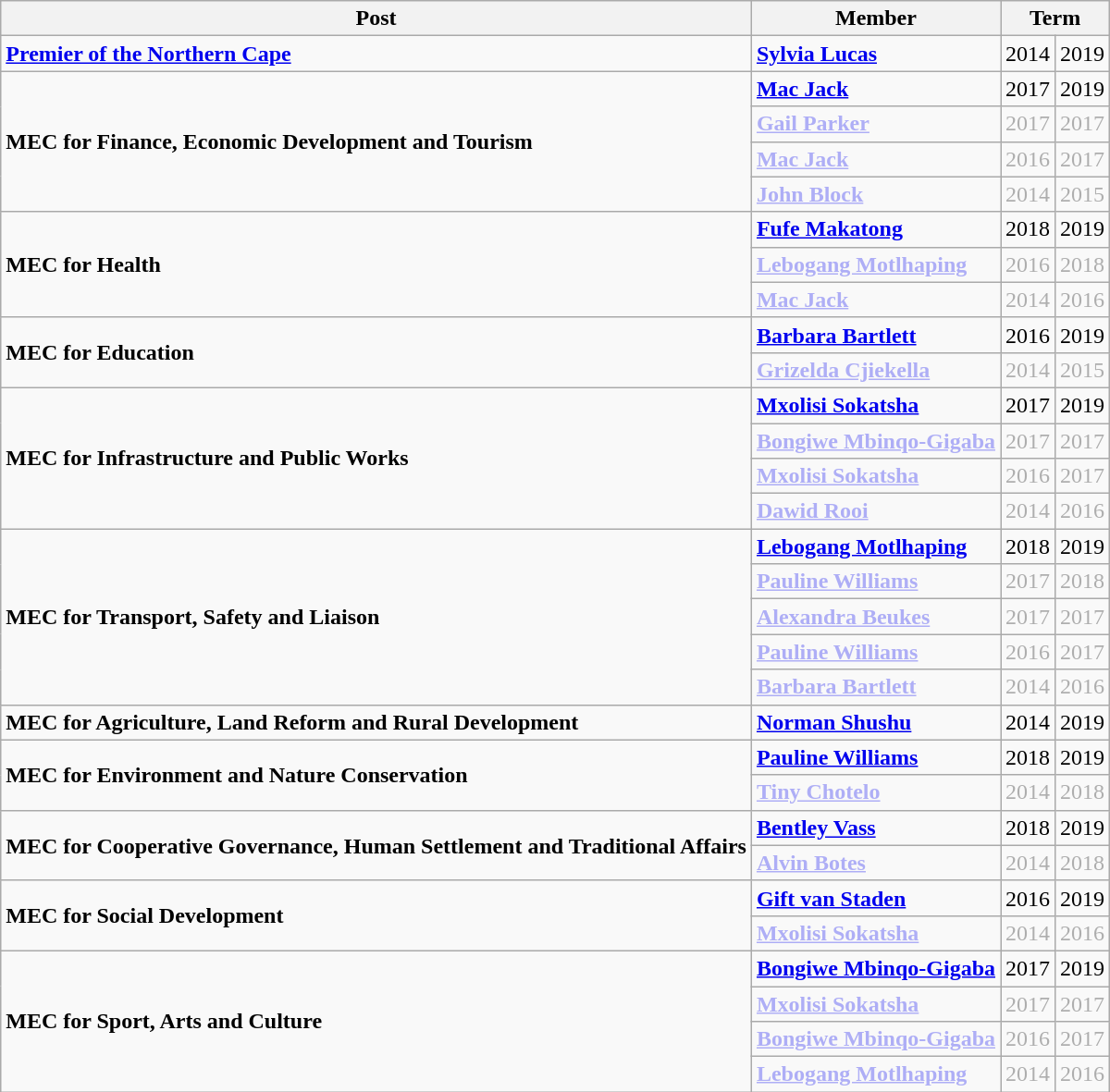<table class="wikitable">
<tr>
<th>Post</th>
<th>Member</th>
<th colspan="2">Term</th>
</tr>
<tr>
<td><strong><a href='#'>Premier of the Northern Cape</a></strong></td>
<td><strong><a href='#'>Sylvia Lucas</a></strong></td>
<td>2014</td>
<td>2019</td>
</tr>
<tr>
<td rowspan="4"><strong>MEC for Finance, Economic Development and Tourism</strong></td>
<td><strong><a href='#'>Mac Jack</a></strong></td>
<td>2017</td>
<td>2019</td>
</tr>
<tr style="opacity:.3;">
<td><a href='#'><strong>Gail Parker</strong></a></td>
<td>2017</td>
<td>2017</td>
</tr>
<tr style="opacity:.3;">
<td><strong><a href='#'>Mac Jack</a></strong></td>
<td>2016</td>
<td>2017</td>
</tr>
<tr style="opacity:.3;">
<td><a href='#'><strong>John Block</strong></a></td>
<td>2014</td>
<td>2015</td>
</tr>
<tr>
<td rowspan="3"><strong>MEC for Health</strong></td>
<td><strong><a href='#'>Fufe Makatong</a></strong></td>
<td>2018</td>
<td>2019</td>
</tr>
<tr style="opacity:.3;">
<td><strong><a href='#'>Lebogang Motlhaping</a></strong></td>
<td>2016</td>
<td>2018</td>
</tr>
<tr style="opacity:.3;">
<td><strong><a href='#'>Mac Jack</a></strong></td>
<td>2014</td>
<td>2016</td>
</tr>
<tr>
<td rowspan="2"><strong>MEC for Education</strong></td>
<td><strong><a href='#'>Barbara Bartlett</a></strong></td>
<td>2016</td>
<td>2019</td>
</tr>
<tr style="opacity:.3;">
<td><strong><a href='#'>Grizelda Cjiekella</a></strong></td>
<td>2014</td>
<td>2015</td>
</tr>
<tr>
<td rowspan="4"><strong>MEC for Infrastructure and Public Works</strong></td>
<td><a href='#'><strong>Mxolisi Sokatsha</strong></a></td>
<td>2017</td>
<td>2019</td>
</tr>
<tr style="opacity:.3;">
<td><strong><a href='#'>Bongiwe Mbinqo-Gigaba</a></strong></td>
<td>2017</td>
<td>2017</td>
</tr>
<tr style="opacity:.3;">
<td><a href='#'><strong>Mxolisi Sokatsha</strong></a></td>
<td>2016</td>
<td>2017</td>
</tr>
<tr style="opacity:.3;">
<td><strong><a href='#'>Dawid Rooi</a></strong></td>
<td>2014</td>
<td>2016</td>
</tr>
<tr>
<td rowspan="5"><strong>MEC for Transport, Safety and Liaison</strong></td>
<td><strong><a href='#'>Lebogang Motlhaping</a></strong></td>
<td>2018</td>
<td>2019</td>
</tr>
<tr style="opacity:.3;">
<td><strong><a href='#'>Pauline Williams</a></strong></td>
<td>2017</td>
<td>2018</td>
</tr>
<tr style="opacity:.3;">
<td><strong><a href='#'>Alexandra Beukes</a></strong></td>
<td>2017</td>
<td>2017</td>
</tr>
<tr style="opacity:.3;">
<td><strong><a href='#'>Pauline Williams</a></strong></td>
<td>2016</td>
<td>2017</td>
</tr>
<tr style="opacity:.3;">
<td><strong><a href='#'>Barbara Bartlett</a></strong></td>
<td>2014</td>
<td>2016</td>
</tr>
<tr>
<td><strong>MEC for Agriculture, Land Reform and Rural Development</strong></td>
<td><strong><a href='#'>Norman Shushu</a></strong></td>
<td>2014</td>
<td>2019</td>
</tr>
<tr>
<td rowspan="2"><strong>MEC for Environment and Nature Conservation</strong></td>
<td><strong><a href='#'>Pauline Williams</a></strong></td>
<td>2018</td>
<td>2019</td>
</tr>
<tr style="opacity:.3;">
<td><strong><a href='#'>Tiny Chotelo</a></strong></td>
<td>2014</td>
<td>2018</td>
</tr>
<tr>
<td rowspan="2"><strong>MEC for Cooperative Governance, Human Settlement and Traditional Affairs</strong></td>
<td><strong><a href='#'>Bentley Vass</a></strong></td>
<td>2018</td>
<td>2019</td>
</tr>
<tr style="opacity:.3;">
<td><strong><a href='#'>Alvin Botes</a></strong></td>
<td>2014</td>
<td>2018</td>
</tr>
<tr>
<td rowspan="2"><strong>MEC for Social Development</strong></td>
<td><strong><a href='#'>Gift van Staden</a></strong></td>
<td>2016</td>
<td>2019</td>
</tr>
<tr style="opacity:.3;">
<td><a href='#'><strong>Mxolisi Sokatsha</strong></a></td>
<td>2014</td>
<td>2016</td>
</tr>
<tr>
<td rowspan="4"><strong>MEC for Sport, Arts and Culture</strong></td>
<td><strong><a href='#'>Bongiwe Mbinqo-Gigaba</a></strong></td>
<td>2017</td>
<td>2019</td>
</tr>
<tr style="opacity:.3;">
<td><a href='#'><strong>Mxolisi Sokatsha</strong></a></td>
<td>2017</td>
<td>2017</td>
</tr>
<tr style="opacity:.3;">
<td><strong><a href='#'>Bongiwe Mbinqo-Gigaba</a></strong></td>
<td>2016</td>
<td>2017</td>
</tr>
<tr style="opacity:.3;">
<td><strong><a href='#'>Lebogang Motlhaping</a></strong></td>
<td>2014</td>
<td>2016</td>
</tr>
</table>
